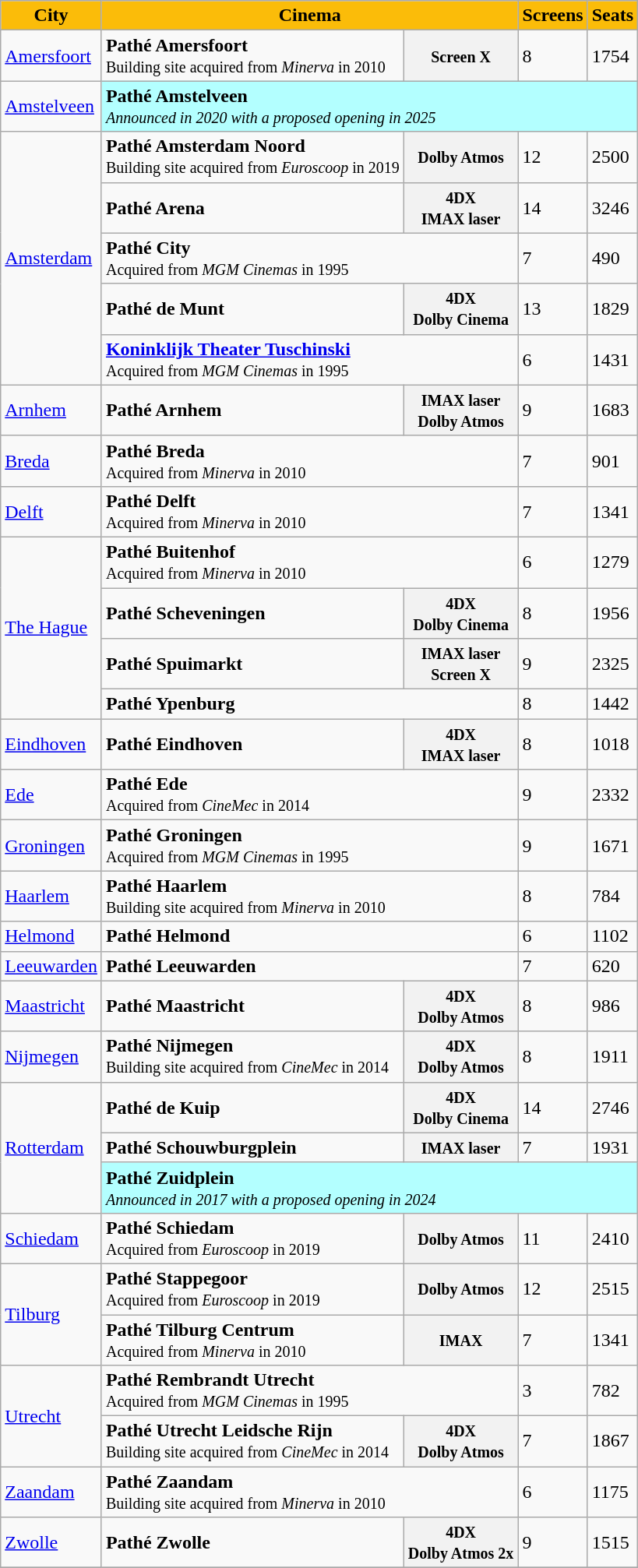<table class="wikitable sortable mw-collapsible mw-collapsed">
<tr>
<th style="background: #FBBC09;">City</th>
<th colspan="2" style="background: #FBBC09;">Cinema</th>
<th style="background: #FBBC09;">Screens</th>
<th style="background: #FBBC09;">Seats</th>
</tr>
<tr>
<td><a href='#'>Amersfoort</a></td>
<td><strong>Pathé Amersfoort</strong><br><small>Building site acquired from <em>Minerva</em> in 2010</small></td>
<th><div><small>Screen X</small></div></th>
<td><div>8</div></td>
<td><div>1754</div></td>
</tr>
<tr>
<td><a href='#'>Amstelveen</a></td>
<td colspan="4" style="background: #B3FFFF;"><strong>Pathé Amstelveen</strong><br><small><em>Announced in 2020 with a proposed opening in 2025</em></small></td>
</tr>
<tr>
<td rowspan="5"><a href='#'>Amsterdam</a></td>
<td><strong>Pathé Amsterdam Noord</strong><br><small>Building site acquired from <em>Euroscoop</em> in 2019</small></td>
<th><div><small>Dolby Atmos</small></div></th>
<td><div>12</div></td>
<td><div>2500</div></td>
</tr>
<tr>
<td><strong>Pathé Arena</strong></td>
<th><div><small>4DX</small><br><small>IMAX laser</small>
</div></th>
<td><div>14</div></td>
<td><div>3246</div></td>
</tr>
<tr>
<td colspan="2"><strong>Pathé City</strong><br><small>Acquired from <em>MGM Cinemas</em> in 1995</small></td>
<td><div>7</div></td>
<td><div>490</div></td>
</tr>
<tr>
<td><div><strong>Pathé de Munt</strong></div></td>
<th><div><small>4DX</small><br><small>Dolby Cinema</small>
</div></th>
<td><div>13</div></td>
<td><div>1829</div></td>
</tr>
<tr>
<td colspan="2"><strong><a href='#'>Koninklijk Theater Tuschinski</a></strong><br><small>Acquired from <em>MGM Cinemas</em> in 1995</small></td>
<td><div>6</div></td>
<td><div>1431</div></td>
</tr>
<tr>
<td><a href='#'>Arnhem</a></td>
<td><strong>Pathé Arnhem</strong></td>
<th><div><small>IMAX laser</small><br><small>Dolby Atmos</small>
</div></th>
<td><div>9</div></td>
<td><div>1683</div></td>
</tr>
<tr>
<td><a href='#'>Breda</a></td>
<td colspan="2"><strong>Pathé Breda</strong><br><small>Acquired from <em>Minerva</em> in 2010</small></td>
<td><div>7</div></td>
<td><div>901</div></td>
</tr>
<tr>
<td><a href='#'>Delft</a></td>
<td colspan="2"><strong>Pathé Delft</strong><br><small>Acquired from <em>Minerva</em> in 2010</small></td>
<td><div>7</div></td>
<td><div>1341</div></td>
</tr>
<tr>
<td rowspan="4"><a href='#'>The Hague</a></td>
<td colspan="2"><strong>Pathé Buitenhof</strong><br><small>Acquired from <em>Minerva</em> in 2010</small></td>
<td><div>6</div></td>
<td><div>1279</div></td>
</tr>
<tr>
<td><strong>Pathé Scheveningen</strong></td>
<th><div><small>4DX</small><br><small>Dolby Cinema</small>
</div></th>
<td><div>8</div></td>
<td><div>1956</div></td>
</tr>
<tr>
<td><strong>Pathé Spuimarkt</strong></td>
<th><div><small>IMAX laser</small><br><small>Screen X</small>
</div></th>
<td><div>9</div></td>
<td><div>2325</div></td>
</tr>
<tr>
<td colspan="2"><strong>Pathé Ypenburg</strong></td>
<td><div>8</div></td>
<td><div>1442</div></td>
</tr>
<tr>
<td><a href='#'>Eindhoven</a></td>
<td><strong>Pathé Eindhoven</strong></td>
<th><div><small>4DX</small><br><small>IMAX laser</small>
</div></th>
<td><div>8</div></td>
<td><div>1018</div></td>
</tr>
<tr>
<td><a href='#'>Ede</a></td>
<td colspan="2"><strong>Pathé Ede</strong><br><small>Acquired from <em>CineMec</em> in 2014</small></td>
<td><div>9</div></td>
<td><div>2332</div></td>
</tr>
<tr>
<td><a href='#'>Groningen</a></td>
<td colspan="2"><strong>Pathé Groningen</strong><br><small>Acquired from <em>MGM Cinemas</em> in 1995</small></td>
<td><div>9</div></td>
<td><div>1671</div></td>
</tr>
<tr>
<td><a href='#'>Haarlem</a></td>
<td colspan="2"><strong>Pathé Haarlem</strong><br><small>Building site acquired from <em>Minerva</em> in 2010</small></td>
<td><div>8</div></td>
<td><div>784</div></td>
</tr>
<tr>
<td><a href='#'>Helmond</a></td>
<td colspan="2"><strong>Pathé Helmond</strong></td>
<td><div>6</div></td>
<td><div>1102</div></td>
</tr>
<tr>
<td><a href='#'>Leeuwarden</a></td>
<td colspan="2"><strong>Pathé Leeuwarden</strong></td>
<td><div>7</div></td>
<td><div>620</div></td>
</tr>
<tr>
<td><a href='#'>Maastricht</a></td>
<td><strong>Pathé Maastricht</strong></td>
<th><div><small>4DX</small><br><small>Dolby Atmos</small>
</div></th>
<td><div>8</div></td>
<td><div>986</div></td>
</tr>
<tr>
<td><a href='#'>Nijmegen</a></td>
<td><strong>Pathé Nijmegen</strong><br><small>Building site acquired from <em>CineMec</em> in 2014</small></td>
<th><div><small>4DX</small><br><small>Dolby Atmos</small>
</div></th>
<td><div>8</div></td>
<td><div>1911</div></td>
</tr>
<tr>
<td rowspan="3"><a href='#'>Rotterdam</a></td>
<td><strong>Pathé de Kuip</strong></td>
<th><div><small>4DX</small><br><small>Dolby Cinema</small>
</div></th>
<td><div>14</div></td>
<td><div>2746</div></td>
</tr>
<tr>
<td><strong>Pathé Schouwburgplein</strong></td>
<th><div><small>IMAX laser</small></div></th>
<td><div>7</div></td>
<td><div>1931</div></td>
</tr>
<tr>
<td colspan="4" style="background: #B3FFFF;"><strong>Pathé Zuidplein</strong><br><small><em>Announced in 2017 with a proposed opening in 2024</em></small></td>
</tr>
<tr>
<td><a href='#'>Schiedam</a></td>
<td><strong>Pathé Schiedam</strong><br><small>Acquired from <em>Euroscoop</em> in 2019</small></td>
<th><small>Dolby Atmos</small></th>
<td><div>11</div></td>
<td><div>2410</div></td>
</tr>
<tr>
<td rowspan="2"><a href='#'>Tilburg</a></td>
<td><strong>Pathé Stappegoor</strong><br><small>Acquired from <em>Euroscoop</em> in 2019</small></td>
<th><small>Dolby Atmos</small></th>
<td><div>12</div></td>
<td><div>2515</div></td>
</tr>
<tr>
<td><strong>Pathé Tilburg Centrum</strong><br><small>Acquired from <em>Minerva</em> in 2010</small></td>
<th><small>IMAX</small></th>
<td><div>7</div></td>
<td><div>1341</div></td>
</tr>
<tr>
<td rowspan="2"><a href='#'>Utrecht</a></td>
<td colspan="2"><strong>Pathé Rembrandt Utrecht</strong><br><small>Acquired from <em>MGM Cinemas</em> in 1995</small></td>
<td><div>3</div></td>
<td><div>782</div></td>
</tr>
<tr>
<td><strong>Pathé Utrecht Leidsche Rijn</strong><br><small>Building site acquired from <em>CineMec</em> in 2014</small></td>
<th><small>4DX</small><br><small>Dolby Atmos</small></th>
<td><div>7</div></td>
<td><div>1867</div></td>
</tr>
<tr>
<td><a href='#'>Zaandam</a></td>
<td colspan="2"><strong>Pathé Zaandam</strong><br><small>Building site acquired from <em>Minerva</em> in 2010</small></td>
<td><div>6</div></td>
<td><div>1175</div></td>
</tr>
<tr>
<td><a href='#'>Zwolle</a></td>
<td><strong>Pathé Zwolle</strong></td>
<th><small>4DX</small><br><small>Dolby Atmos 2x</small></th>
<td><div>9</div></td>
<td><div>1515</div></td>
</tr>
<tr>
</tr>
</table>
